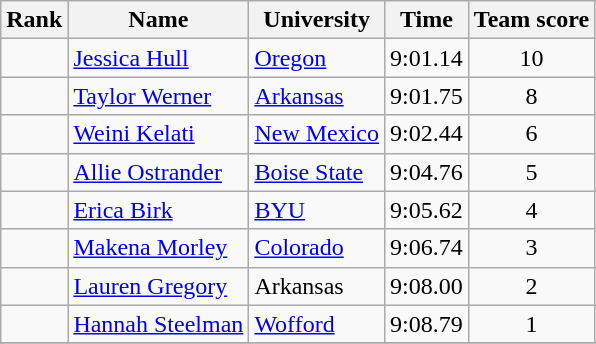<table class="wikitable sortable" style="text-align:center">
<tr>
<th>Rank</th>
<th>Name</th>
<th>University</th>
<th>Time</th>
<th>Team score</th>
</tr>
<tr>
<td></td>
<td align=left><a href='#'>Jessica Hull</a> </td>
<td align=left><a href='#'>Oregon</a></td>
<td>9:01.14</td>
<td>10</td>
</tr>
<tr>
<td></td>
<td align=left><a href='#'>Taylor Werner</a></td>
<td align=left><a href='#'>Arkansas</a></td>
<td>9:01.75</td>
<td>8</td>
</tr>
<tr>
<td></td>
<td align=left><a href='#'>Weini Kelati</a> </td>
<td align="left"><a href='#'>New Mexico</a></td>
<td>9:02.44</td>
<td>6</td>
</tr>
<tr>
<td></td>
<td align=left><a href='#'>Allie Ostrander</a></td>
<td align=left><a href='#'>Boise State</a></td>
<td>9:04.76</td>
<td>5</td>
</tr>
<tr>
<td></td>
<td align=left><a href='#'>Erica Birk</a></td>
<td align=left><a href='#'>BYU</a></td>
<td>9:05.62</td>
<td>4</td>
</tr>
<tr>
<td></td>
<td align=left><a href='#'>Makena Morley</a></td>
<td align=left><a href='#'>Colorado</a></td>
<td>9:06.74</td>
<td>3</td>
</tr>
<tr>
<td></td>
<td align=left><a href='#'>Lauren Gregory</a></td>
<td align=left>Arkansas</td>
<td>9:08.00</td>
<td>2</td>
</tr>
<tr>
<td></td>
<td align=left><a href='#'>Hannah Steelman</a></td>
<td align=left><a href='#'>Wofford</a></td>
<td>9:08.79</td>
<td>1</td>
</tr>
<tr>
</tr>
</table>
